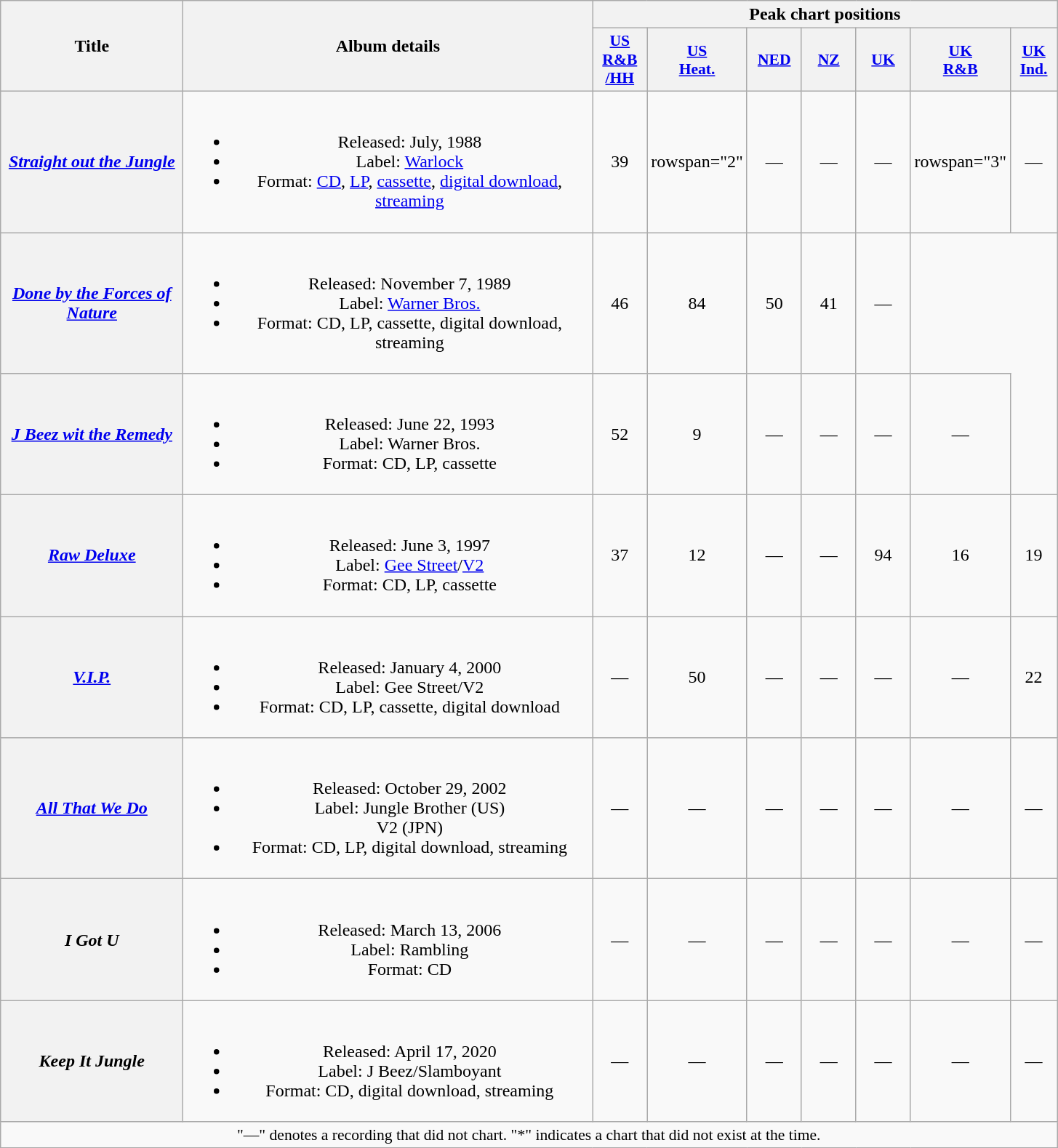<table class="wikitable plainrowheaders" style="text-align:center;" border="1">
<tr>
<th scope="col" rowspan="2" style="width:10em;">Title</th>
<th scope="col" rowspan="2" style="width:23em;">Album details</th>
<th scope="col" colspan="7">Peak chart positions</th>
</tr>
<tr>
<th scope="col" style="width:3em;font-size:90%;"><a href='#'>US<br>R&B<br>/HH</a><br></th>
<th scope="col" style="width:3em;font-size:90%;"><a href='#'>US<br>Heat.</a><br></th>
<th scope="col" style="width:3em;font-size:90%;"><a href='#'>NED</a><br></th>
<th scope="col" style="width:3em;font-size:90%;"><a href='#'>NZ</a><br></th>
<th scope="col" style="width:3em;font-size:90%;"><a href='#'>UK</a><br></th>
<th style="width:2em;font-size:90%;"><a href='#'>UK<br>R&B</a><br></th>
<th scope="col" style="width:2.5em;font-size:90%;"><a href='#'>UK Ind.</a><br></th>
</tr>
<tr>
<th scope="row"><em><a href='#'>Straight out the Jungle</a></em></th>
<td><br><ul><li>Released: July, 1988</li><li>Label: <a href='#'>Warlock</a></li><li>Format: <a href='#'>CD</a>, <a href='#'>LP</a>, <a href='#'>cassette</a>, <a href='#'>digital download</a>, <a href='#'>streaming</a></li></ul></td>
<td>39</td>
<td>rowspan="2" </td>
<td>—</td>
<td>—</td>
<td>—</td>
<td>rowspan="3" </td>
<td>—</td>
</tr>
<tr>
<th scope="row"><em><a href='#'>Done by the Forces of Nature</a></em></th>
<td><br><ul><li>Released: November 7, 1989</li><li>Label: <a href='#'>Warner Bros.</a></li><li>Format: CD, LP, cassette, digital download, streaming</li></ul></td>
<td>46</td>
<td>84</td>
<td>50</td>
<td>41</td>
<td>—</td>
</tr>
<tr>
<th scope="row"><em><a href='#'>J Beez wit the Remedy</a></em></th>
<td><br><ul><li>Released: June 22, 1993</li><li>Label: Warner Bros.</li><li>Format: CD, LP, cassette</li></ul></td>
<td>52</td>
<td>9</td>
<td>—</td>
<td>—</td>
<td>—</td>
<td>—</td>
</tr>
<tr>
<th scope="row"><em><a href='#'>Raw Deluxe</a></em></th>
<td><br><ul><li>Released: June 3, 1997</li><li>Label: <a href='#'>Gee Street</a>/<a href='#'>V2</a></li><li>Format: CD, LP, cassette</li></ul></td>
<td>37</td>
<td>12</td>
<td>—</td>
<td>—</td>
<td>94</td>
<td>16</td>
<td>19</td>
</tr>
<tr>
<th scope="row"><em><a href='#'>V.I.P.</a></em></th>
<td><br><ul><li>Released: January 4, 2000</li><li>Label: Gee Street/V2</li><li>Format: CD, LP, cassette, digital download</li></ul></td>
<td>—</td>
<td>50</td>
<td>—</td>
<td>—</td>
<td>—</td>
<td>—</td>
<td>22</td>
</tr>
<tr>
<th scope="row"><em><a href='#'>All That We Do</a></em></th>
<td><br><ul><li>Released: October 29, 2002</li><li>Label: Jungle Brother (US)<br>V2 (JPN)</li><li>Format: CD, LP, digital download, streaming</li></ul></td>
<td>—</td>
<td>—</td>
<td>—</td>
<td>—</td>
<td>—</td>
<td>—</td>
<td>—</td>
</tr>
<tr>
<th scope="row"><em>I Got U</em></th>
<td><br><ul><li>Released: March 13, 2006</li><li>Label: Rambling</li><li>Format: CD</li></ul></td>
<td>—</td>
<td>—</td>
<td>—</td>
<td>—</td>
<td>—</td>
<td>—</td>
<td>—</td>
</tr>
<tr>
<th scope="row"><em>Keep It Jungle</em></th>
<td><br><ul><li>Released: April 17, 2020</li><li>Label: J Beez/Slamboyant</li><li>Format: CD, digital download, streaming</li></ul></td>
<td>—</td>
<td>—</td>
<td>—</td>
<td>—</td>
<td>—</td>
<td>—</td>
<td>—</td>
</tr>
<tr>
<td colspan="9" style="font-size:90%">"—" denotes a recording that did not chart. "*" indicates a chart that did not exist at the time.</td>
</tr>
</table>
